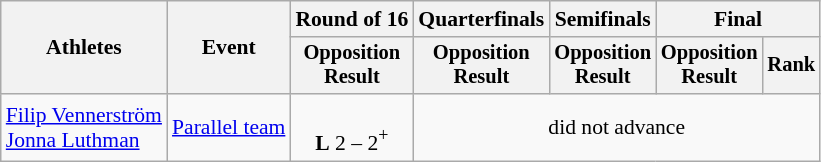<table class="wikitable" style="font-size:90%">
<tr>
<th rowspan="2">Athletes</th>
<th rowspan="2">Event</th>
<th>Round of 16</th>
<th>Quarterfinals</th>
<th>Semifinals</th>
<th colspan=2>Final</th>
</tr>
<tr style="font-size:95%">
<th>Opposition<br>Result</th>
<th>Opposition<br>Result</th>
<th>Opposition<br>Result</th>
<th>Opposition<br>Result</th>
<th>Rank</th>
</tr>
<tr align=center>
<td align=left><a href='#'>Filip Vennerström</a><br><a href='#'>Jonna Luthman</a></td>
<td align=left><a href='#'>Parallel team</a></td>
<td><br><strong>L</strong> 2 – 2<sup>+</sup></td>
<td colspan=4>did not advance</td>
</tr>
</table>
